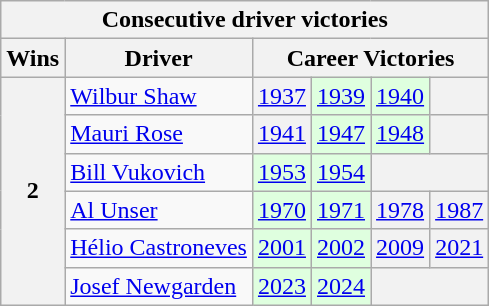<table class="wikitable">
<tr>
<td style="background:#F2F2F2;" align="center" colspan="7"><strong>Consecutive driver victories</strong></td>
</tr>
<tr>
<td style="background:#F2F2F2;" align="center"><strong>Wins</strong></td>
<td style="background:#F2F2F2;" align="center"><strong>Driver</strong></td>
<td style="background:#F2F2F2;" align="center" colspan="4"><strong>Career Victories</strong></td>
</tr>
<tr>
<td style="background:#F2F2F2;" align="center" rowspan="6"><strong>2</strong></td>
<td> <a href='#'>Wilbur Shaw</a></td>
<td bgcolor="#F2F2F2" align="center"><a href='#'>1937</a></td>
<td bgcolor="#DFFFDF" align="center"><a href='#'>1939</a></td>
<td bgcolor="#DFFFDF" align="center"><a href='#'>1940</a></td>
<td bgcolor="#F2F2F2" align="center"> </td>
</tr>
<tr>
<td> <a href='#'>Mauri Rose</a></td>
<td bgcolor="#F2F2F2" align="center"><a href='#'>1941</a></td>
<td bgcolor="#DFFFDF" align="center"><a href='#'>1947</a></td>
<td bgcolor="#DFFFDF" align="center"><a href='#'>1948</a></td>
<td bgcolor="#F2F2F2" align="center"> </td>
</tr>
<tr>
<td> <a href='#'>Bill Vukovich</a></td>
<td bgcolor="#DFFFDF" align="center"><a href='#'>1953</a></td>
<td bgcolor="#DFFFDF" align="center"><a href='#'>1954</a></td>
<td bgcolor="#F2F2F2" align="center" colspan="2"> </td>
</tr>
<tr>
<td> <a href='#'>Al Unser</a></td>
<td bgcolor="#DFFFDF" align="center"><a href='#'>1970</a></td>
<td bgcolor="#DFFFDF" align="center"><a href='#'>1971</a></td>
<td bgcolor="#F2F2F2" align="center"><a href='#'>1978</a></td>
<td bgcolor="#F2F2F2" align="center"><a href='#'>1987</a></td>
</tr>
<tr>
<td> <a href='#'>Hélio Castroneves</a></td>
<td bgcolor="#DFFFDF" align="center"><a href='#'>2001</a></td>
<td bgcolor="#DFFFDF" align="center"><a href='#'>2002</a></td>
<td bgcolor="#F2F2F2" align="center"><a href='#'>2009</a></td>
<td bgcolor="#F2F2F2" align="center"><a href='#'>2021</a></td>
</tr>
<tr>
<td> <a href='#'>Josef Newgarden</a></td>
<td bgcolor="#DFFFDF" align="center"><a href='#'>2023</a></td>
<td bgcolor="#DFFFDF" align="center"><a href='#'>2024</a></td>
<td bgcolor="#F2F2F2" align="center" colspan="2"> </td>
</tr>
</table>
